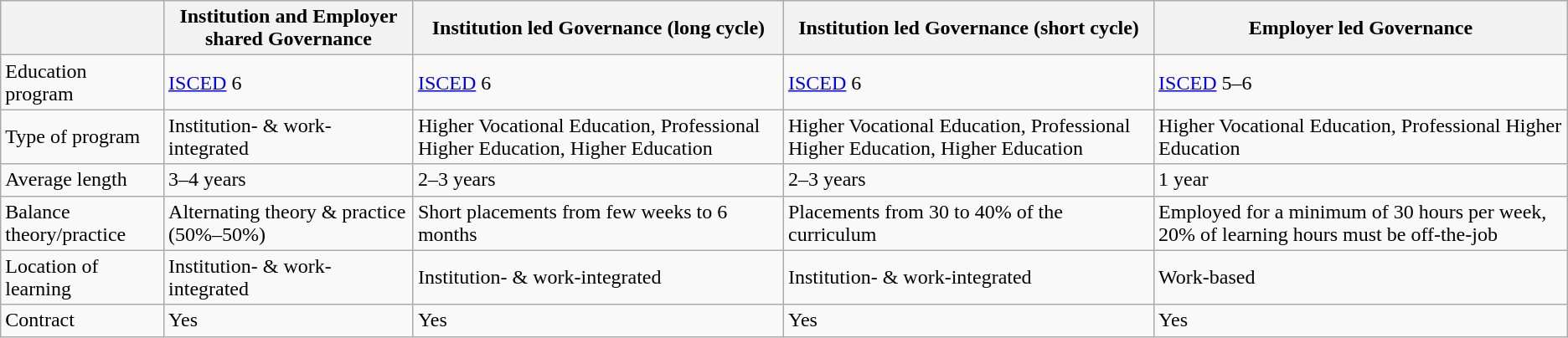<table class="wikitable">
<tr>
<th></th>
<th>Institution and Employer shared Governance</th>
<th>Institution led Governance (long cycle)</th>
<th>Institution led Governance (short cycle)</th>
<th>Employer led Governance</th>
</tr>
<tr>
<td>Education program</td>
<td><a href='#'>ISCED</a> 6</td>
<td><a href='#'>ISCED</a> 6</td>
<td><a href='#'>ISCED</a> 6</td>
<td><a href='#'>ISCED</a> 5–6</td>
</tr>
<tr>
<td>Type of program</td>
<td>Institution- & work-integrated</td>
<td>Higher Vocational Education, Professional Higher Education, Higher Education</td>
<td>Higher Vocational Education, Professional Higher Education, Higher Education</td>
<td>Higher Vocational Education, Professional Higher Education</td>
</tr>
<tr>
<td>Average length</td>
<td>3–4 years</td>
<td>2–3 years</td>
<td>2–3 years</td>
<td>1 year</td>
</tr>
<tr>
<td>Balance theory/practice</td>
<td>Alternating theory & practice (50%–50%)</td>
<td>Short placements from few weeks to 6 months</td>
<td>Placements from 30 to 40% of the curriculum</td>
<td>Employed for a minimum of 30 hours per week, 20% of learning hours must be off-the-job</td>
</tr>
<tr>
<td>Location of learning</td>
<td>Institution- & work-integrated</td>
<td>Institution- & work-integrated</td>
<td>Institution- & work-integrated</td>
<td>Work-based</td>
</tr>
<tr>
<td>Contract</td>
<td>Yes</td>
<td>Yes</td>
<td>Yes</td>
<td>Yes</td>
</tr>
</table>
